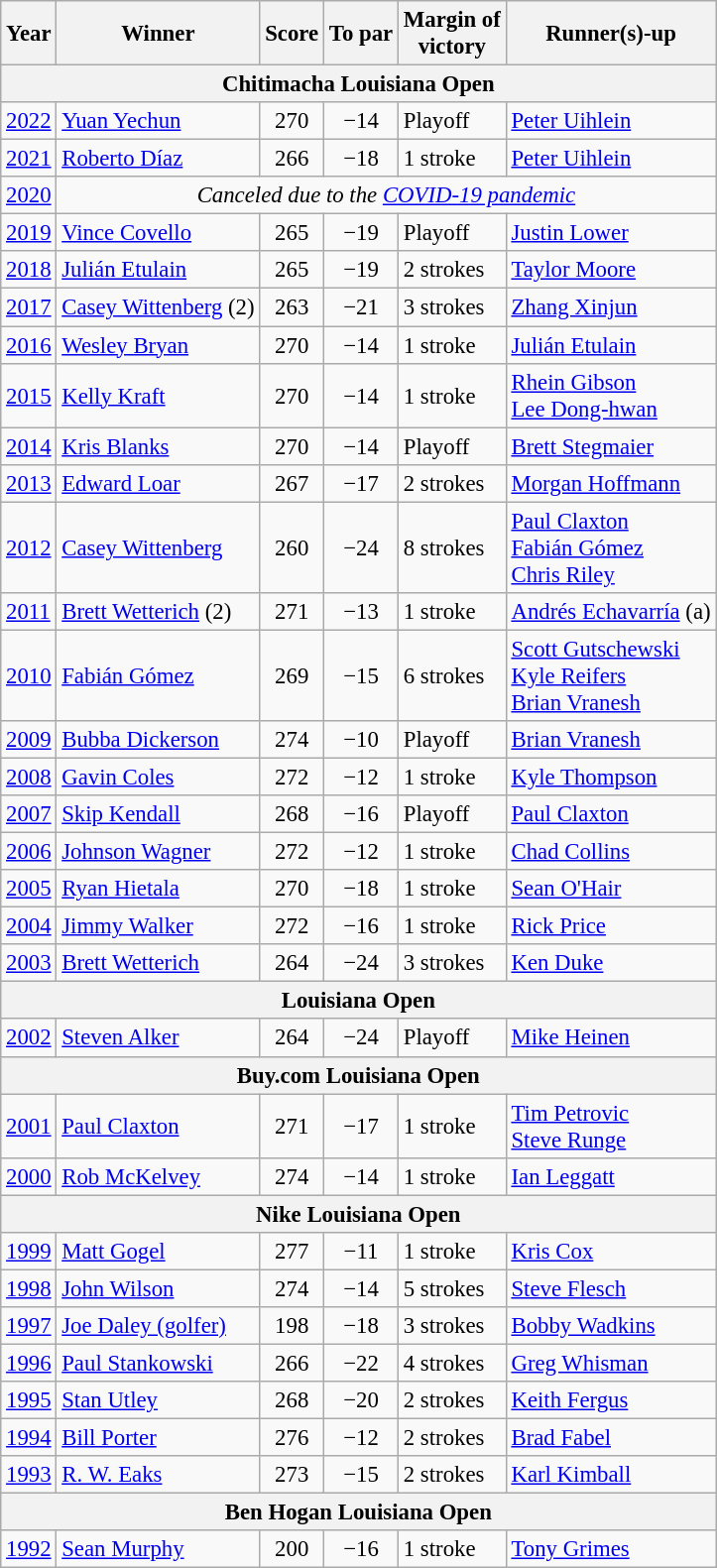<table class=wikitable style=font-size:95%>
<tr>
<th>Year</th>
<th>Winner</th>
<th>Score</th>
<th>To par</th>
<th>Margin of<br>victory</th>
<th>Runner(s)-up</th>
</tr>
<tr>
<th colspan=7>Chitimacha Louisiana Open</th>
</tr>
<tr>
<td><a href='#'>2022</a></td>
<td> <a href='#'>Yuan Yechun</a></td>
<td align=center>270</td>
<td align=center>−14</td>
<td>Playoff</td>
<td> <a href='#'>Peter Uihlein</a></td>
</tr>
<tr>
<td><a href='#'>2021</a></td>
<td> <a href='#'>Roberto Díaz</a></td>
<td align=center>266</td>
<td align=center>−18</td>
<td>1 stroke</td>
<td> <a href='#'>Peter Uihlein</a></td>
</tr>
<tr>
<td><a href='#'>2020</a></td>
<td colspan=5 align=center><em>Canceled due to the <a href='#'>COVID-19 pandemic</a></em></td>
</tr>
<tr>
<td><a href='#'>2019</a></td>
<td> <a href='#'>Vince Covello</a></td>
<td align=center>265</td>
<td align=center>−19</td>
<td>Playoff</td>
<td> <a href='#'>Justin Lower</a></td>
</tr>
<tr>
<td><a href='#'>2018</a></td>
<td> <a href='#'>Julián Etulain</a></td>
<td align=center>265</td>
<td align=center>−19</td>
<td>2 strokes</td>
<td> <a href='#'>Taylor Moore</a></td>
</tr>
<tr>
<td><a href='#'>2017</a></td>
<td> <a href='#'>Casey Wittenberg</a> (2)</td>
<td align=center>263</td>
<td align=center>−21</td>
<td>3 strokes</td>
<td> <a href='#'>Zhang Xinjun</a></td>
</tr>
<tr>
<td><a href='#'>2016</a></td>
<td> <a href='#'>Wesley Bryan</a></td>
<td align=center>270</td>
<td align=center>−14</td>
<td>1 stroke</td>
<td> <a href='#'>Julián Etulain</a></td>
</tr>
<tr>
<td><a href='#'>2015</a></td>
<td> <a href='#'>Kelly Kraft</a></td>
<td align=center>270</td>
<td align=center>−14</td>
<td>1 stroke</td>
<td> <a href='#'>Rhein Gibson</a><br> <a href='#'>Lee Dong-hwan</a></td>
</tr>
<tr>
<td><a href='#'>2014</a></td>
<td> <a href='#'>Kris Blanks</a></td>
<td align=center>270</td>
<td align=center>−14</td>
<td>Playoff</td>
<td> <a href='#'>Brett Stegmaier</a></td>
</tr>
<tr>
<td><a href='#'>2013</a></td>
<td> <a href='#'>Edward Loar</a></td>
<td align=center>267</td>
<td align=center>−17</td>
<td>2 strokes</td>
<td> <a href='#'>Morgan Hoffmann</a></td>
</tr>
<tr>
<td><a href='#'>2012</a></td>
<td> <a href='#'>Casey Wittenberg</a></td>
<td align=center>260</td>
<td align=center>−24</td>
<td>8 strokes</td>
<td> <a href='#'>Paul Claxton</a><br> <a href='#'>Fabián Gómez</a><br> <a href='#'>Chris Riley</a></td>
</tr>
<tr>
<td><a href='#'>2011</a></td>
<td> <a href='#'>Brett Wetterich</a> (2)</td>
<td align=center>271</td>
<td align=center>−13</td>
<td>1 stroke</td>
<td> <a href='#'>Andrés Echavarría</a> (a)</td>
</tr>
<tr>
<td><a href='#'>2010</a></td>
<td> <a href='#'>Fabián Gómez</a></td>
<td align=center>269</td>
<td align=center>−15</td>
<td>6 strokes</td>
<td> <a href='#'>Scott Gutschewski</a><br> <a href='#'>Kyle Reifers</a><br> <a href='#'>Brian Vranesh</a></td>
</tr>
<tr>
<td><a href='#'>2009</a></td>
<td> <a href='#'>Bubba Dickerson</a></td>
<td align=center>274</td>
<td align=center>−10</td>
<td>Playoff</td>
<td> <a href='#'>Brian Vranesh</a></td>
</tr>
<tr>
<td><a href='#'>2008</a></td>
<td> <a href='#'>Gavin Coles</a></td>
<td align=center>272</td>
<td align=center>−12</td>
<td>1 stroke</td>
<td> <a href='#'>Kyle Thompson</a></td>
</tr>
<tr>
<td><a href='#'>2007</a></td>
<td> <a href='#'>Skip Kendall</a></td>
<td align=center>268</td>
<td align=center>−16</td>
<td>Playoff</td>
<td> <a href='#'>Paul Claxton</a></td>
</tr>
<tr>
<td><a href='#'>2006</a></td>
<td> <a href='#'>Johnson Wagner</a></td>
<td align=center>272</td>
<td align=center>−12</td>
<td>1 stroke</td>
<td> <a href='#'>Chad Collins</a></td>
</tr>
<tr>
<td><a href='#'>2005</a></td>
<td> <a href='#'>Ryan Hietala</a></td>
<td align=center>270</td>
<td align=center>−18</td>
<td>1 stroke</td>
<td> <a href='#'>Sean O'Hair</a></td>
</tr>
<tr>
<td><a href='#'>2004</a></td>
<td> <a href='#'>Jimmy Walker</a></td>
<td align=center>272</td>
<td align=center>−16</td>
<td>1 stroke</td>
<td> <a href='#'>Rick Price</a></td>
</tr>
<tr>
<td><a href='#'>2003</a></td>
<td> <a href='#'>Brett Wetterich</a></td>
<td align=center>264</td>
<td align=center>−24</td>
<td>3 strokes</td>
<td> <a href='#'>Ken Duke</a></td>
</tr>
<tr>
<th colspan=7>Louisiana Open</th>
</tr>
<tr>
<td><a href='#'>2002</a></td>
<td> <a href='#'>Steven Alker</a></td>
<td align=center>264</td>
<td align=center>−24</td>
<td>Playoff</td>
<td> <a href='#'>Mike Heinen</a></td>
</tr>
<tr>
<th colspan=7>Buy.com Louisiana Open</th>
</tr>
<tr>
<td><a href='#'>2001</a></td>
<td> <a href='#'>Paul Claxton</a></td>
<td align=center>271</td>
<td align=center>−17</td>
<td>1 stroke</td>
<td> <a href='#'>Tim Petrovic</a><br> <a href='#'>Steve Runge</a></td>
</tr>
<tr>
<td><a href='#'>2000</a></td>
<td> <a href='#'>Rob McKelvey</a></td>
<td align=center>274</td>
<td align=center>−14</td>
<td>1 stroke</td>
<td> <a href='#'>Ian Leggatt</a></td>
</tr>
<tr>
<th colspan=7>Nike Louisiana Open</th>
</tr>
<tr>
<td><a href='#'>1999</a></td>
<td> <a href='#'>Matt Gogel</a></td>
<td align=center>277</td>
<td align=center>−11</td>
<td>1 stroke</td>
<td> <a href='#'>Kris Cox</a></td>
</tr>
<tr>
<td><a href='#'>1998</a></td>
<td> <a href='#'>John Wilson</a></td>
<td align=center>274</td>
<td align=center>−14</td>
<td>5 strokes</td>
<td> <a href='#'>Steve Flesch</a></td>
</tr>
<tr>
<td><a href='#'>1997</a></td>
<td> <a href='#'>Joe Daley (golfer)</a></td>
<td align=center>198</td>
<td align=center>−18</td>
<td>3 strokes</td>
<td> <a href='#'>Bobby Wadkins</a></td>
</tr>
<tr>
<td><a href='#'>1996</a></td>
<td> <a href='#'>Paul Stankowski</a></td>
<td align=center>266</td>
<td align=center>−22</td>
<td>4 strokes</td>
<td> <a href='#'>Greg Whisman</a></td>
</tr>
<tr>
<td><a href='#'>1995</a></td>
<td> <a href='#'>Stan Utley</a></td>
<td align=center>268</td>
<td align=center>−20</td>
<td>2 strokes</td>
<td> <a href='#'>Keith Fergus</a></td>
</tr>
<tr>
<td><a href='#'>1994</a></td>
<td> <a href='#'>Bill Porter</a></td>
<td align=center>276</td>
<td align=center>−12</td>
<td>2 strokes</td>
<td> <a href='#'>Brad Fabel</a></td>
</tr>
<tr>
<td><a href='#'>1993</a></td>
<td> <a href='#'>R. W. Eaks</a></td>
<td align=center>273</td>
<td align=center>−15</td>
<td>2 strokes</td>
<td> <a href='#'>Karl Kimball</a></td>
</tr>
<tr>
<th colspan=7>Ben Hogan Louisiana Open</th>
</tr>
<tr>
<td><a href='#'>1992</a></td>
<td> <a href='#'>Sean Murphy</a></td>
<td align=center>200</td>
<td align=center>−16</td>
<td>1 stroke</td>
<td> <a href='#'>Tony Grimes</a></td>
</tr>
</table>
